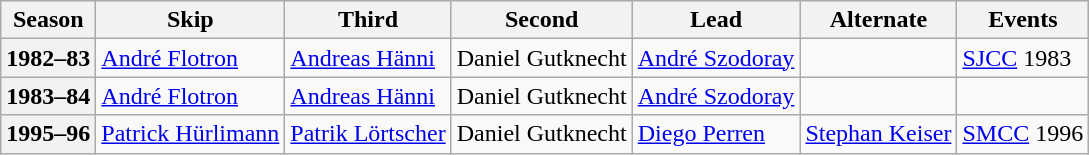<table class="wikitable">
<tr>
<th scope="col">Season</th>
<th scope="col">Skip</th>
<th scope="col">Third</th>
<th scope="col">Second</th>
<th scope="col">Lead</th>
<th scope="col">Alternate</th>
<th scope="col">Events</th>
</tr>
<tr>
<th scope="row">1982–83</th>
<td><a href='#'>André Flotron</a></td>
<td><a href='#'>Andreas Hänni</a></td>
<td>Daniel Gutknecht</td>
<td><a href='#'>André Szodoray</a></td>
<td></td>
<td><a href='#'>SJCC</a> 1983 </td>
</tr>
<tr>
<th scope="row">1983–84</th>
<td><a href='#'>André Flotron</a></td>
<td><a href='#'>Andreas Hänni</a></td>
<td>Daniel Gutknecht</td>
<td><a href='#'>André Szodoray</a></td>
<td></td>
<td> </td>
</tr>
<tr>
<th scope="row">1995–96</th>
<td><a href='#'>Patrick Hürlimann</a></td>
<td><a href='#'>Patrik Lörtscher</a></td>
<td>Daniel Gutknecht</td>
<td><a href='#'>Diego Perren</a></td>
<td><a href='#'>Stephan Keiser</a></td>
<td><a href='#'>SMCC</a> 1996 <br> </td>
</tr>
</table>
